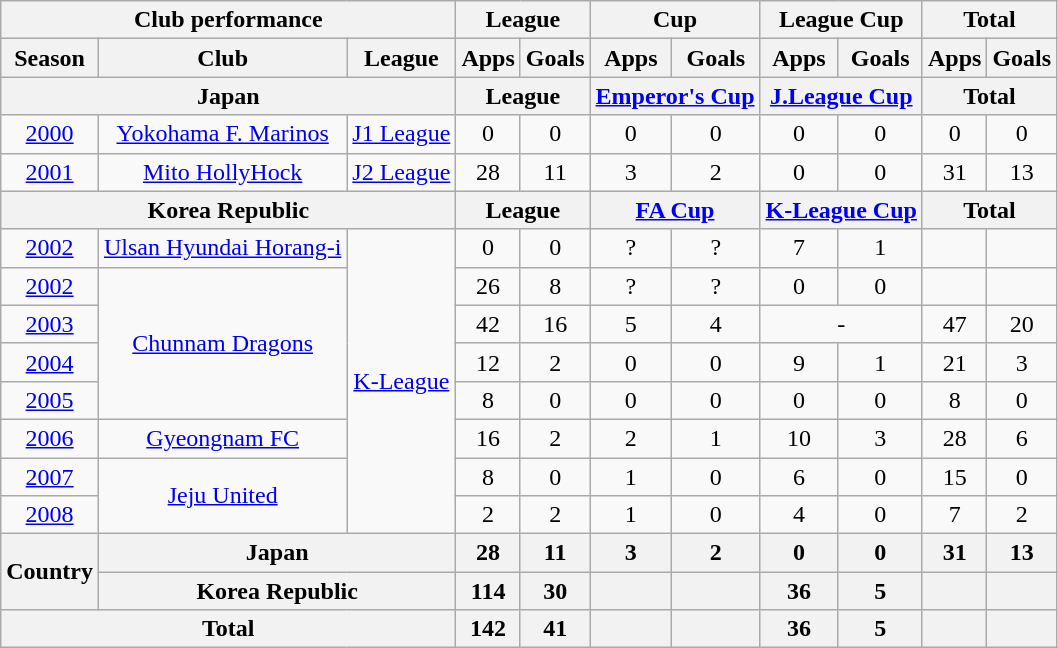<table class="wikitable" style="text-align:center;">
<tr>
<th colspan=3>Club performance</th>
<th colspan=2>League</th>
<th colspan=2>Cup</th>
<th colspan=2>League Cup</th>
<th colspan=2>Total</th>
</tr>
<tr>
<th>Season</th>
<th>Club</th>
<th>League</th>
<th>Apps</th>
<th>Goals</th>
<th>Apps</th>
<th>Goals</th>
<th>Apps</th>
<th>Goals</th>
<th>Apps</th>
<th>Goals</th>
</tr>
<tr>
<th colspan=3>Japan</th>
<th colspan=2>League</th>
<th colspan=2><a href='#'>Emperor's Cup</a></th>
<th colspan=2><a href='#'>J.League Cup</a></th>
<th colspan=2>Total</th>
</tr>
<tr>
<td><a href='#'>2000</a></td>
<td><a href='#'>Yokohama F. Marinos</a></td>
<td><a href='#'>J1 League</a></td>
<td>0</td>
<td>0</td>
<td>0</td>
<td>0</td>
<td>0</td>
<td>0</td>
<td>0</td>
<td>0</td>
</tr>
<tr>
<td><a href='#'>2001</a></td>
<td><a href='#'>Mito HollyHock</a></td>
<td><a href='#'>J2 League</a></td>
<td>28</td>
<td>11</td>
<td>3</td>
<td>2</td>
<td>0</td>
<td>0</td>
<td>31</td>
<td>13</td>
</tr>
<tr>
<th colspan=3>Korea Republic</th>
<th colspan=2>League</th>
<th colspan=2><a href='#'>FA Cup</a></th>
<th colspan=2><a href='#'>K-League Cup</a></th>
<th colspan=2>Total</th>
</tr>
<tr>
<td><a href='#'>2002</a></td>
<td><a href='#'>Ulsan Hyundai Horang-i</a></td>
<td rowspan="8"><a href='#'>K-League</a></td>
<td>0</td>
<td>0</td>
<td>?</td>
<td>?</td>
<td>7</td>
<td>1</td>
<td></td>
<td></td>
</tr>
<tr>
<td><a href='#'>2002</a></td>
<td rowspan="4"><a href='#'>Chunnam Dragons</a></td>
<td>26</td>
<td>8</td>
<td>?</td>
<td>?</td>
<td>0</td>
<td>0</td>
<td></td>
<td></td>
</tr>
<tr>
<td><a href='#'>2003</a></td>
<td>42</td>
<td>16</td>
<td>5</td>
<td>4</td>
<td colspan="2">-</td>
<td>47</td>
<td>20</td>
</tr>
<tr>
<td><a href='#'>2004</a></td>
<td>12</td>
<td>2</td>
<td>0</td>
<td>0</td>
<td>9</td>
<td>1</td>
<td>21</td>
<td>3</td>
</tr>
<tr>
<td><a href='#'>2005</a></td>
<td>8</td>
<td>0</td>
<td>0</td>
<td>0</td>
<td>0</td>
<td>0</td>
<td>8</td>
<td>0</td>
</tr>
<tr>
<td><a href='#'>2006</a></td>
<td><a href='#'>Gyeongnam FC</a></td>
<td>16</td>
<td>2</td>
<td>2</td>
<td>1</td>
<td>10</td>
<td>3</td>
<td>28</td>
<td>6</td>
</tr>
<tr>
<td><a href='#'>2007</a></td>
<td rowspan="2"><a href='#'>Jeju United</a></td>
<td>8</td>
<td>0</td>
<td>1</td>
<td>0</td>
<td>6</td>
<td>0</td>
<td>15</td>
<td>0</td>
</tr>
<tr>
<td><a href='#'>2008</a></td>
<td>2</td>
<td>2</td>
<td>1</td>
<td>0</td>
<td>4</td>
<td>0</td>
<td>7</td>
<td>2</td>
</tr>
<tr>
<th rowspan=2>Country</th>
<th colspan=2>Japan</th>
<th>28</th>
<th>11</th>
<th>3</th>
<th>2</th>
<th>0</th>
<th>0</th>
<th>31</th>
<th>13</th>
</tr>
<tr>
<th colspan=2>Korea Republic</th>
<th>114</th>
<th>30</th>
<th></th>
<th></th>
<th>36</th>
<th>5</th>
<th></th>
<th></th>
</tr>
<tr>
<th colspan=3>Total</th>
<th>142</th>
<th>41</th>
<th></th>
<th></th>
<th>36</th>
<th>5</th>
<th></th>
<th></th>
</tr>
</table>
